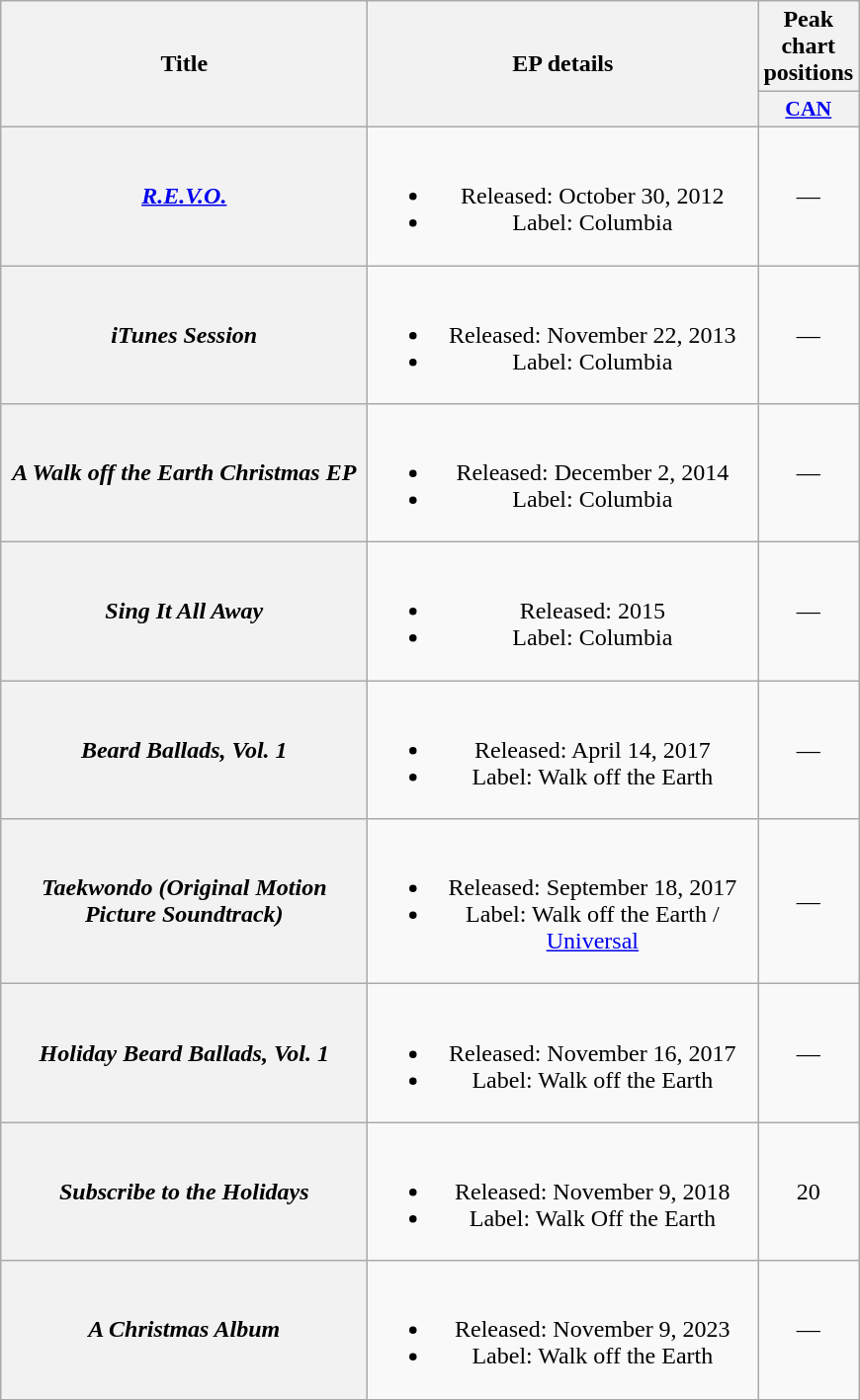<table class="wikitable plainrowheaders" style="text-align:center;">
<tr>
<th scope="col" rowspan="2" style="width:15em;">Title</th>
<th scope="col" rowspan="2" style="width:16em;">EP details</th>
<th scope="col" colspan="1">Peak chart positions</th>
</tr>
<tr>
<th style="width:3em;font-size:90%;"><a href='#'>CAN</a><br></th>
</tr>
<tr>
<th scope="row"><em><a href='#'>R.E.V.O.</a></em></th>
<td><br><ul><li>Released: October 30, 2012</li><li>Label: Columbia</li></ul></td>
<td>—</td>
</tr>
<tr>
<th scope="row"><em>iTunes Session</em></th>
<td><br><ul><li>Released: November 22, 2013</li><li>Label: Columbia</li></ul></td>
<td>—</td>
</tr>
<tr>
<th scope="row"><em>A Walk off the Earth Christmas EP</em></th>
<td><br><ul><li>Released: December 2, 2014</li><li>Label: Columbia</li></ul></td>
<td>—</td>
</tr>
<tr>
<th scope="row"><em>Sing It All Away</em></th>
<td><br><ul><li>Released: 2015</li><li>Label: Columbia</li></ul></td>
<td>—</td>
</tr>
<tr>
<th scope="row"><em>Beard Ballads, Vol. 1</em></th>
<td><br><ul><li>Released: April 14, 2017</li><li>Label: Walk off the Earth</li></ul></td>
<td>—</td>
</tr>
<tr>
<th scope="row"><em>Taekwondo (Original Motion Picture Soundtrack)</em></th>
<td><br><ul><li>Released: September 18, 2017</li><li>Label: Walk off the Earth / <a href='#'>Universal</a></li></ul></td>
<td>—</td>
</tr>
<tr>
<th scope="row"><em>Holiday Beard Ballads, Vol. 1</em></th>
<td><br><ul><li>Released: November 16, 2017</li><li>Label: Walk off the Earth</li></ul></td>
<td>—</td>
</tr>
<tr>
<th scope="row"><em>Subscribe to the Holidays</em></th>
<td><br><ul><li>Released: November 9, 2018</li><li>Label: Walk Off the Earth</li></ul></td>
<td>20<br></td>
</tr>
<tr>
<th scope="row"><em>A Christmas Album</em></th>
<td><br><ul><li>Released: November 9, 2023</li><li>Label: Walk off the Earth</li></ul></td>
<td>—</td>
</tr>
</table>
